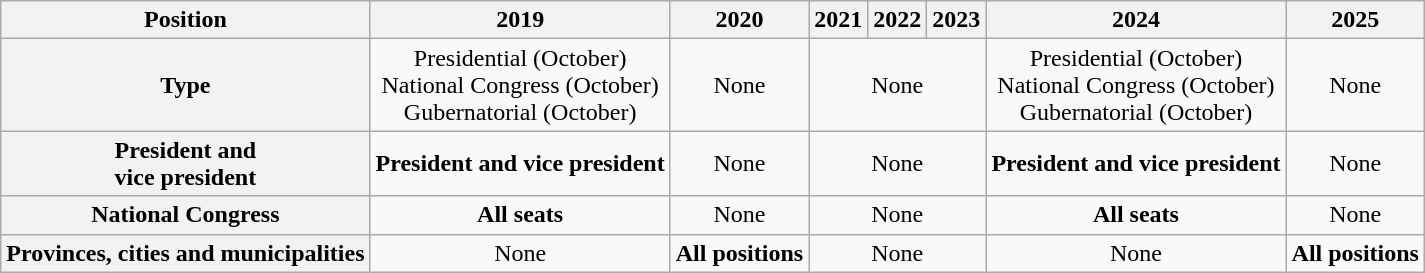<table class=wikitable style="text-align:center;">
<tr>
<th>Position</th>
<th>2019</th>
<th>2020</th>
<th>2021</th>
<th>2022</th>
<th>2023</th>
<th>2024</th>
<th>2025</th>
</tr>
<tr>
<th>Type</th>
<td>Presidential (October)<br>National Congress (October)<br>Gubernatorial (October)</td>
<td>None</td>
<td colspan=3>None</td>
<td>Presidential (October)<br>National Congress (October)<br>Gubernatorial (October)</td>
<td>None</td>
</tr>
<tr>
<th>President and<br>vice president</th>
<td><strong>President and vice president</strong></td>
<td>None</td>
<td colspan=3>None</td>
<td><strong>President and vice president</strong></td>
<td>None</td>
</tr>
<tr>
<th>National Congress</th>
<td><strong>All seats</strong></td>
<td>None</td>
<td colspan=3>None</td>
<td><strong>All seats</strong></td>
<td>None</td>
</tr>
<tr>
<th>Provinces, cities and municipalities</th>
<td>None</td>
<td><strong>All positions</strong></td>
<td colspan=3>None</td>
<td>None</td>
<td><strong>All positions</strong></td>
</tr>
</table>
